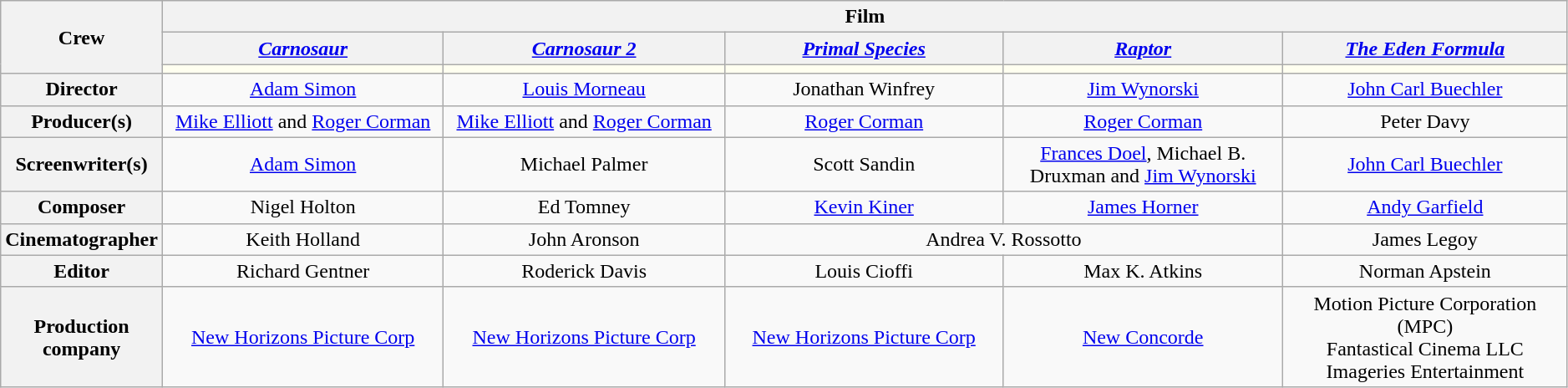<table class="wikitable" style="text-align:center; width:99%;">
<tr>
<th rowspan="3">Crew</th>
<th colspan="6">Film</th>
</tr>
<tr>
<th style="width:20%;"><em><a href='#'>Carnosaur</a></em></th>
<th style="width:20%;"><em><a href='#'>Carnosaur 2</a></em></th>
<th style="width:20%;"><em><a href='#'>Primal Species<br></a></em></th>
<th style="width:20%;"><em><a href='#'>Raptor</a></em></th>
<th style="width:20%;"><em><a href='#'>The Eden Formula</a></em></th>
</tr>
<tr>
<th style="background:ivory;"></th>
<th style="background:ivory;"></th>
<th style="background:ivory;"></th>
<th style="background:ivory;"></th>
<th style="background:ivory;"></th>
</tr>
<tr>
<th>Director</th>
<td><a href='#'>Adam Simon</a></td>
<td><a href='#'>Louis Morneau</a></td>
<td>Jonathan Winfrey</td>
<td><a href='#'>Jim Wynorski</a></td>
<td><a href='#'>John Carl Buechler</a></td>
</tr>
<tr>
<th>Producer(s)</th>
<td><a href='#'>Mike Elliott</a> and <a href='#'>Roger Corman</a></td>
<td><a href='#'>Mike Elliott</a> and <a href='#'>Roger Corman</a></td>
<td><a href='#'>Roger Corman</a></td>
<td><a href='#'>Roger Corman</a></td>
<td>Peter Davy</td>
</tr>
<tr>
<th>Screenwriter(s)</th>
<td><a href='#'>Adam Simon</a></td>
<td>Michael Palmer</td>
<td>Scott Sandin</td>
<td><a href='#'>Frances Doel</a>, Michael B. Druxman and <a href='#'>Jim Wynorski</a></td>
<td><a href='#'>John Carl Buechler</a></td>
</tr>
<tr>
<th>Composer</th>
<td>Nigel Holton</td>
<td>Ed Tomney</td>
<td><a href='#'>Kevin Kiner</a></td>
<td><a href='#'>James Horner</a></td>
<td><a href='#'>Andy Garfield</a></td>
</tr>
<tr>
<th>Cinematographer</th>
<td>Keith Holland</td>
<td>John Aronson</td>
<td colspan="2">Andrea V. Rossotto</td>
<td>James Legoy</td>
</tr>
<tr>
<th>Editor</th>
<td>Richard Gentner</td>
<td>Roderick Davis</td>
<td>Louis Cioffi</td>
<td>Max K. Atkins</td>
<td>Norman Apstein</td>
</tr>
<tr>
<th>Production company</th>
<td><a href='#'>New Horizons Picture Corp</a></td>
<td><a href='#'>New Horizons Picture Corp</a></td>
<td><a href='#'>New Horizons Picture Corp</a></td>
<td><a href='#'>New Concorde</a></td>
<td>Motion Picture Corporation (MPC)<br>Fantastical Cinema LLC<br>Imageries Entertainment</td>
</tr>
</table>
